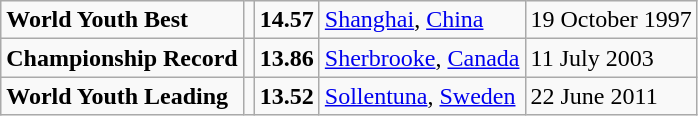<table class="wikitable">
<tr>
<td><strong>World Youth Best</strong></td>
<td></td>
<td><strong>14.57</strong></td>
<td><a href='#'>Shanghai</a>, <a href='#'>China</a></td>
<td>19 October 1997</td>
</tr>
<tr>
<td><strong>Championship Record</strong></td>
<td></td>
<td><strong>13.86</strong></td>
<td><a href='#'>Sherbrooke</a>, <a href='#'>Canada</a></td>
<td>11 July 2003</td>
</tr>
<tr>
<td><strong>World Youth Leading</strong></td>
<td></td>
<td><strong>13.52</strong></td>
<td><a href='#'>Sollentuna</a>, <a href='#'>Sweden</a></td>
<td>22 June 2011</td>
</tr>
</table>
